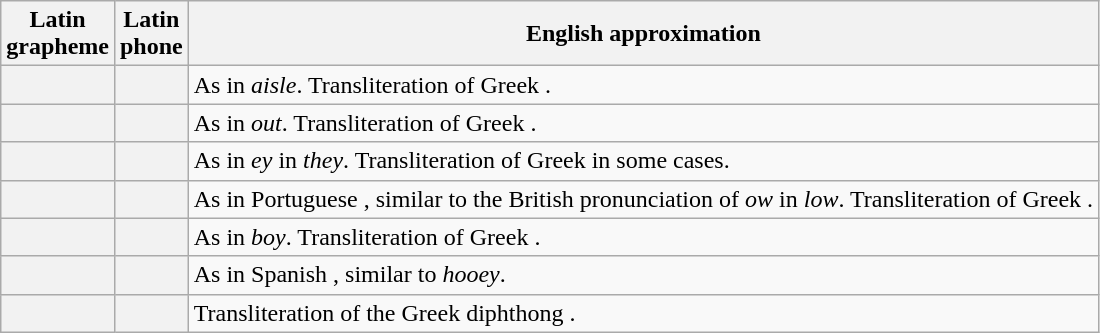<table class=wikitable>
<tr>
<th>Latin<br>grapheme</th>
<th>Latin<br>phone</th>
<th>English approximation</th>
</tr>
<tr>
<th></th>
<th></th>
<td>As in <em>aisle</em>. Transliteration of Greek .</td>
</tr>
<tr>
<th></th>
<th></th>
<td>As in <em>out</em>. Transliteration of Greek .</td>
</tr>
<tr>
<th></th>
<th></th>
<td>As in <em>ey</em> in <em>they</em>. Transliteration of Greek  in some cases.</td>
</tr>
<tr>
<th></th>
<th></th>
<td>As in Portuguese , similar to the British pronunciation of <em>ow</em> in <em>low</em>. Transliteration of Greek .</td>
</tr>
<tr>
<th></th>
<th></th>
<td>As in <em>boy</em>. Transliteration of Greek .</td>
</tr>
<tr>
<th></th>
<th></th>
<td>As in Spanish , similar to <em>hooey</em>.</td>
</tr>
<tr>
<th></th>
<th></th>
<td>Transliteration of the Greek diphthong .</td>
</tr>
</table>
